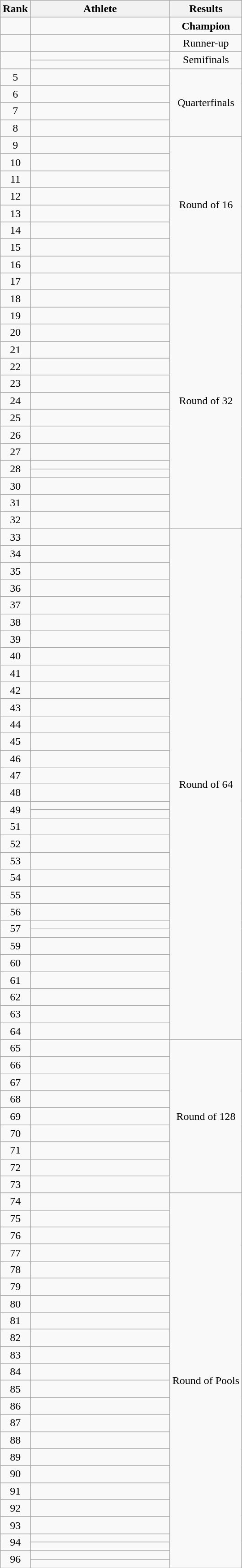<table class="wikitable" style="text-align:center">
<tr>
<th width="25">Rank</th>
<th width="200">Athlete</th>
<th width="100">Results</th>
</tr>
<tr>
<td></td>
<td align="left"><strong></strong></td>
<td><strong>Champion</strong></td>
</tr>
<tr>
<td></td>
<td align="left"></td>
<td>Runner-up</td>
</tr>
<tr>
<td rowspan="2"></td>
<td align="left"></td>
<td rowspan="2">Semifinals</td>
</tr>
<tr>
<td align="left"></td>
</tr>
<tr>
<td>5</td>
<td align="left"></td>
<td rowspan="4">Quarterfinals</td>
</tr>
<tr>
<td>6</td>
<td align="left"></td>
</tr>
<tr>
<td>7</td>
<td align="left"></td>
</tr>
<tr>
<td>8</td>
<td align="left"></td>
</tr>
<tr>
<td>9</td>
<td align="left"></td>
<td rowspan="8">Round of 16</td>
</tr>
<tr>
<td>10</td>
<td align="left"></td>
</tr>
<tr>
<td>11</td>
<td align="left"></td>
</tr>
<tr>
<td>12</td>
<td align="left"></td>
</tr>
<tr>
<td>13</td>
<td align="left"></td>
</tr>
<tr>
<td>14</td>
<td align="left"></td>
</tr>
<tr>
<td>15</td>
<td align="left"></td>
</tr>
<tr>
<td>16</td>
<td align="left"></td>
</tr>
<tr>
<td>17</td>
<td align="left"></td>
<td rowspan="16">Round of 32</td>
</tr>
<tr>
<td>18</td>
<td align="left"></td>
</tr>
<tr>
<td>19</td>
<td align="left"></td>
</tr>
<tr>
<td>20</td>
<td align="left"></td>
</tr>
<tr>
<td>21</td>
<td align="left"></td>
</tr>
<tr>
<td>22</td>
<td align="left"></td>
</tr>
<tr>
<td>23</td>
<td align="left"></td>
</tr>
<tr>
<td>24</td>
<td align="left"></td>
</tr>
<tr>
<td>25</td>
<td align="left"></td>
</tr>
<tr>
<td>26</td>
<td align="left"></td>
</tr>
<tr>
<td>27</td>
<td align="left"></td>
</tr>
<tr>
<td rowspan="2">28</td>
<td align="left"></td>
</tr>
<tr>
<td align="left"></td>
</tr>
<tr>
<td>30</td>
<td align="left"></td>
</tr>
<tr>
<td>31</td>
<td align="left"></td>
</tr>
<tr>
<td>32</td>
<td align="left"></td>
</tr>
<tr>
<td>33</td>
<td align="left"></td>
<td rowspan="32">Round of 64</td>
</tr>
<tr>
<td>34</td>
<td align="left"></td>
</tr>
<tr>
<td>35</td>
<td align="left"></td>
</tr>
<tr>
<td>36</td>
<td align="left"></td>
</tr>
<tr>
<td>37</td>
<td align="left"></td>
</tr>
<tr>
<td>38</td>
<td align="left"></td>
</tr>
<tr>
<td>39</td>
<td align="left"></td>
</tr>
<tr>
<td>40</td>
<td align="left"></td>
</tr>
<tr>
<td>41</td>
<td align="left"></td>
</tr>
<tr>
<td>42</td>
<td align="left"></td>
</tr>
<tr>
<td>43</td>
<td align="left"></td>
</tr>
<tr>
<td>44</td>
<td align="left"></td>
</tr>
<tr>
<td>45</td>
<td align="left"></td>
</tr>
<tr>
<td>46</td>
<td align="left"></td>
</tr>
<tr>
<td>47</td>
<td align="left"></td>
</tr>
<tr>
<td>48</td>
<td align="left"></td>
</tr>
<tr>
<td rowspan="2">49</td>
<td align="left"></td>
</tr>
<tr>
<td align="left"></td>
</tr>
<tr>
<td>51</td>
<td align="left"></td>
</tr>
<tr>
<td>52</td>
<td align="left"></td>
</tr>
<tr>
<td>53</td>
<td align="left"></td>
</tr>
<tr>
<td>54</td>
<td align="left"></td>
</tr>
<tr>
<td>55</td>
<td align="left"></td>
</tr>
<tr>
<td>56</td>
<td align="left"></td>
</tr>
<tr>
<td rowspan="2">57</td>
<td align="left"></td>
</tr>
<tr>
<td align="left"></td>
</tr>
<tr>
<td>59</td>
<td align="left"></td>
</tr>
<tr>
<td>60</td>
<td align="left"></td>
</tr>
<tr>
<td>61</td>
<td align="left"></td>
</tr>
<tr>
<td>62</td>
<td align="left"></td>
</tr>
<tr>
<td>63</td>
<td align="left"></td>
</tr>
<tr>
<td>64</td>
<td align="left"></td>
</tr>
<tr>
<td>65</td>
<td align="left"></td>
<td rowspan="9">Round of 128</td>
</tr>
<tr>
<td>66</td>
<td align="left"></td>
</tr>
<tr>
<td>67</td>
<td align="left"></td>
</tr>
<tr>
<td>68</td>
<td align="left"></td>
</tr>
<tr>
<td>69</td>
<td align="left"></td>
</tr>
<tr>
<td>70</td>
<td align="left"></td>
</tr>
<tr>
<td>71</td>
<td align="left"></td>
</tr>
<tr>
<td>72</td>
<td align="left"></td>
</tr>
<tr>
<td>73</td>
<td align="left"></td>
</tr>
<tr>
<td>74</td>
<td align="left"></td>
<td rowspan="24">Round of Pools</td>
</tr>
<tr>
<td>75</td>
<td align="left"></td>
</tr>
<tr>
<td>76</td>
<td align="left"></td>
</tr>
<tr>
<td>77</td>
<td align="left"></td>
</tr>
<tr>
<td>78</td>
<td align="left"></td>
</tr>
<tr>
<td>79</td>
<td align="left"></td>
</tr>
<tr>
<td>80</td>
<td align="left"></td>
</tr>
<tr>
<td>81</td>
<td align="left"></td>
</tr>
<tr>
<td>82</td>
<td align="left"></td>
</tr>
<tr>
<td>83</td>
<td align="left"></td>
</tr>
<tr>
<td>84</td>
<td align="left"></td>
</tr>
<tr>
<td>85</td>
<td align="left"></td>
</tr>
<tr>
<td>86</td>
<td align="left"></td>
</tr>
<tr>
<td>87</td>
<td align="left"></td>
</tr>
<tr>
<td>88</td>
<td align="left"></td>
</tr>
<tr>
<td>89</td>
<td align="left"></td>
</tr>
<tr>
<td>90</td>
<td align="left"></td>
</tr>
<tr>
<td>91</td>
<td align="left"></td>
</tr>
<tr>
<td>92</td>
<td align="left"></td>
</tr>
<tr>
<td>93</td>
<td align="left"></td>
</tr>
<tr>
<td rowspan="2">94</td>
<td align="left"></td>
</tr>
<tr>
<td align="left"></td>
</tr>
<tr>
<td rowspan="2">96</td>
<td align="left"></td>
</tr>
<tr>
<td align="left"></td>
</tr>
</table>
